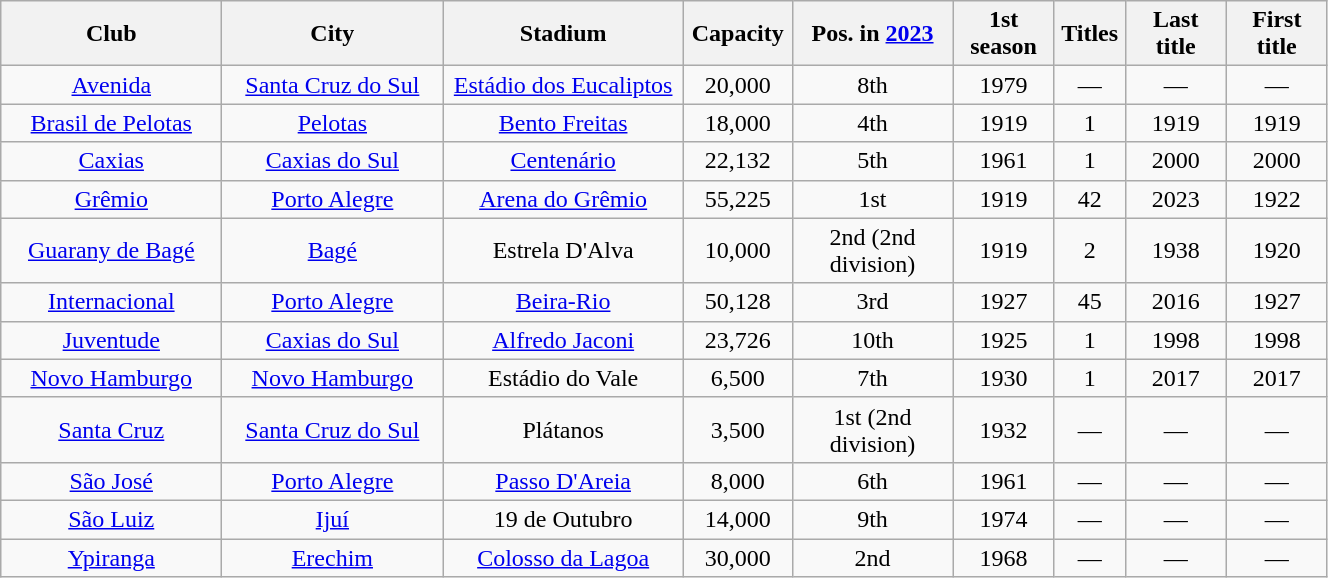<table class="wikitable sortable" style="text-align:center">
<tr>
<th width="140">Club</th>
<th width="140">City</th>
<th width="153">Stadium</th>
<th width="65">Capacity</th>
<th width="100">Pos. in <a href='#'>2023</a></th>
<th width="60">1st season</th>
<th width="40">Titles</th>
<th width="60">Last title</th>
<th width="60">First title</th>
</tr>
<tr>
<td><a href='#'>Avenida</a></td>
<td><a href='#'>Santa Cruz do Sul</a></td>
<td><a href='#'>Estádio dos Eucaliptos</a></td>
<td>20,000</td>
<td data-sort-value="012">8th</td>
<td>1979</td>
<td>—</td>
<td>—</td>
<td>—</td>
</tr>
<tr>
<td><a href='#'>Brasil de Pelotas</a></td>
<td><a href='#'>Pelotas</a></td>
<td><a href='#'>Bento Freitas</a></td>
<td>18,000</td>
<td data-sort-value="009">4th</td>
<td>1919</td>
<td>1</td>
<td>1919</td>
<td>1919</td>
</tr>
<tr>
<td><a href='#'>Caxias</a></td>
<td><a href='#'>Caxias do Sul</a></td>
<td><a href='#'>Centenário</a></td>
<td>22,132</td>
<td data-sort-value="002">5th</td>
<td>1961</td>
<td>1</td>
<td>2000</td>
<td>2000</td>
</tr>
<tr>
<td><a href='#'>Grêmio</a></td>
<td><a href='#'>Porto Alegre</a></td>
<td><a href='#'>Arena do Grêmio</a></td>
<td>55,225</td>
<td data-sort-value="001">1st</td>
<td>1919</td>
<td>42</td>
<td>2023</td>
<td>1922</td>
</tr>
<tr>
<td><a href='#'>Guarany de Bagé</a></td>
<td><a href='#'>Bagé</a></td>
<td>Estrela D'Alva</td>
<td>10,000</td>
<td data-sort-value="007">2nd (2nd division)</td>
<td>1919</td>
<td>2</td>
<td>1938</td>
<td>1920</td>
</tr>
<tr>
<td><a href='#'>Internacional</a></td>
<td><a href='#'>Porto Alegre</a></td>
<td><a href='#'>Beira-Rio</a></td>
<td>50,128</td>
<td data-sort-value="002">3rd</td>
<td>1927</td>
<td>45</td>
<td>2016</td>
<td>1927</td>
</tr>
<tr>
<td><a href='#'>Juventude</a></td>
<td><a href='#'>Caxias do Sul</a></td>
<td><a href='#'>Alfredo Jaconi</a></td>
<td>23,726</td>
<td data-sort-value="003">10th</td>
<td>1925</td>
<td>1</td>
<td>1998</td>
<td>1998</td>
</tr>
<tr>
<td><a href='#'>Novo Hamburgo</a></td>
<td><a href='#'>Novo Hamburgo</a></td>
<td>Estádio do Vale</td>
<td>6,500</td>
<td data-sort-value="010">7th</td>
<td>1930</td>
<td>1</td>
<td>2017</td>
<td>2017</td>
</tr>
<tr>
<td><a href='#'>Santa Cruz</a></td>
<td><a href='#'>Santa Cruz do Sul</a></td>
<td>Plátanos</td>
<td>3,500</td>
<td data-sort-value="011">1st (2nd division)</td>
<td>1932</td>
<td>—</td>
<td>—</td>
<td>—</td>
</tr>
<tr>
<td><a href='#'>São José</a></td>
<td><a href='#'>Porto Alegre</a></td>
<td><a href='#'>Passo D'Areia</a></td>
<td>8,000</td>
<td data-sort-value="006">6th</td>
<td>1961</td>
<td>—</td>
<td>—</td>
<td>—</td>
</tr>
<tr>
<td><a href='#'>São Luiz</a></td>
<td><a href='#'>Ijuí</a></td>
<td>19 de Outubro</td>
<td>14,000</td>
<td data-sort-value="008">9th</td>
<td>1974</td>
<td>—</td>
<td>—</td>
<td>—</td>
</tr>
<tr>
<td><a href='#'>Ypiranga</a></td>
<td><a href='#'>Erechim</a></td>
<td><a href='#'>Colosso da Lagoa</a></td>
<td>30,000</td>
<td data-sort-value="005">2nd</td>
<td>1968</td>
<td>—</td>
<td>—</td>
<td>—</td>
</tr>
</table>
